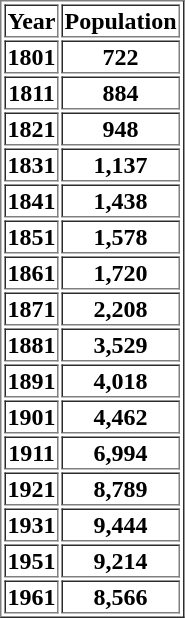<table border="1">
<tr>
<th>Year</th>
<th>Population</th>
</tr>
<tr>
<th>1801</th>
<th>722</th>
</tr>
<tr>
<th>1811</th>
<th>884</th>
</tr>
<tr>
<th>1821</th>
<th>948</th>
</tr>
<tr>
<th>1831</th>
<th>1,137</th>
</tr>
<tr>
<th>1841</th>
<th>1,438</th>
</tr>
<tr>
<th>1851</th>
<th>1,578</th>
</tr>
<tr>
<th>1861</th>
<th>1,720</th>
</tr>
<tr>
<th>1871</th>
<th>2,208</th>
</tr>
<tr>
<th>1881</th>
<th>3,529</th>
</tr>
<tr>
<th>1891</th>
<th>4,018</th>
</tr>
<tr>
<th>1901</th>
<th>4,462</th>
</tr>
<tr>
<th>1911</th>
<th>6,994</th>
</tr>
<tr>
<th>1921</th>
<th>8,789</th>
</tr>
<tr>
<th>1931</th>
<th>9,444</th>
</tr>
<tr>
<th>1951</th>
<th>9,214</th>
</tr>
<tr>
<th>1961</th>
<th>8,566</th>
</tr>
</table>
